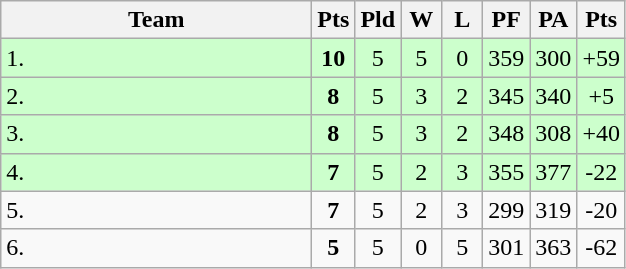<table class="wikitable" style="text-align:center;">
<tr>
<th width=200>Team</th>
<th width=20>Pts</th>
<th width=20>Pld</th>
<th width=20>W</th>
<th width=20>L</th>
<th width=20>PF</th>
<th width=20>PA</th>
<th width=20>Pts</th>
</tr>
<tr align=center bgcolor=#CCFFCC>
<td align=left>1. </td>
<td><strong>10</strong></td>
<td>5</td>
<td>5</td>
<td>0</td>
<td>359</td>
<td>300</td>
<td>+59</td>
</tr>
<tr align=center bgcolor=#CCFFCC>
<td align=left>2. </td>
<td><strong>8</strong></td>
<td>5</td>
<td>3</td>
<td>2</td>
<td>345</td>
<td>340</td>
<td>+5</td>
</tr>
<tr align=center bgcolor=#CCFFCC>
<td align=left>3. </td>
<td><strong>8</strong></td>
<td>5</td>
<td>3</td>
<td>2</td>
<td>348</td>
<td>308</td>
<td>+40</td>
</tr>
<tr align=center bgcolor=#CCFFCC>
<td align=left>4. </td>
<td><strong>7</strong></td>
<td>5</td>
<td>2</td>
<td>3</td>
<td>355</td>
<td>377</td>
<td>-22</td>
</tr>
<tr align=center>
<td align=left>5. </td>
<td><strong>7</strong></td>
<td>5</td>
<td>2</td>
<td>3</td>
<td>299</td>
<td>319</td>
<td>-20</td>
</tr>
<tr align=center>
<td align=left>6. </td>
<td><strong>5</strong></td>
<td>5</td>
<td>0</td>
<td>5</td>
<td>301</td>
<td>363</td>
<td>-62</td>
</tr>
</table>
